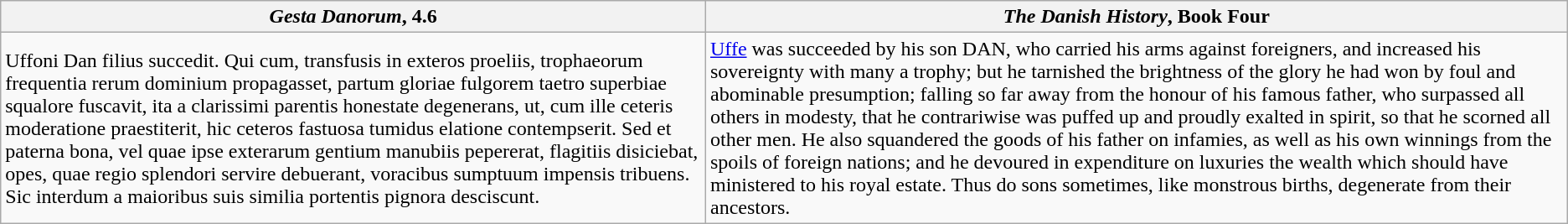<table class="wikitable">
<tr>
<th><em>Gesta Danorum</em>, 4.6</th>
<th><em>The Danish History</em>, Book Four</th>
</tr>
<tr>
<td>Uffoni Dan filius succedit. Qui cum, transfusis in exteros proeliis, trophaeorum frequentia rerum dominium propagasset, partum gloriae fulgorem taetro superbiae squalore fuscavit, ita a clarissimi parentis honestate degenerans, ut, cum ille ceteris moderatione praestiterit, hic ceteros fastuosa tumidus elatione contempserit. Sed et paterna bona, vel quae ipse exterarum gentium manubiis pepererat, flagitiis disiciebat, opes, quae regio splendori servire debuerant, voracibus sumptuum impensis tribuens. Sic interdum a maioribus suis similia portentis pignora desciscunt.</td>
<td><a href='#'>Uffe</a> was succeeded by his son DAN, who carried his arms against foreigners, and increased his sovereignty with many a trophy; but he tarnished the brightness of the glory he had won by foul and abominable presumption; falling so far away from the honour of his famous father, who surpassed all others in modesty, that he contrariwise was puffed up and proudly exalted in spirit, so that he scorned all other men. He also squandered the goods of his father on infamies, as well as his own winnings from the spoils of foreign nations; and he devoured in expenditure on luxuries the wealth which should have ministered to his royal estate. Thus do sons sometimes, like monstrous births, degenerate from their ancestors.</td>
</tr>
</table>
